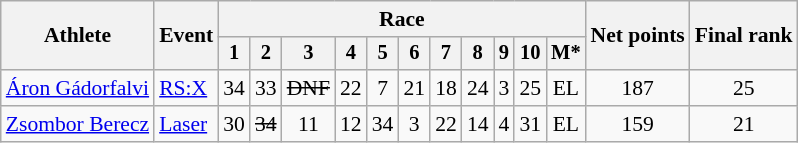<table class=wikitable style="font-size:90%;">
<tr>
<th rowspan=2>Athlete</th>
<th rowspan=2>Event</th>
<th colspan=11>Race</th>
<th rowspan=2>Net points</th>
<th rowspan=2>Final rank</th>
</tr>
<tr style="font-size:95%">
<th>1</th>
<th>2</th>
<th>3</th>
<th>4</th>
<th>5</th>
<th>6</th>
<th>7</th>
<th>8</th>
<th>9</th>
<th>10</th>
<th>M*</th>
</tr>
<tr align=center>
<td align=left><a href='#'>Áron Gádorfalvi</a></td>
<td align=left><a href='#'>RS:X</a></td>
<td>34</td>
<td>33</td>
<td><s>DNF</s></td>
<td>22</td>
<td>7</td>
<td>21</td>
<td>18</td>
<td>24</td>
<td>3</td>
<td>25</td>
<td>EL</td>
<td>187</td>
<td>25</td>
</tr>
<tr align=center>
<td align=left><a href='#'>Zsombor Berecz</a></td>
<td align=left><a href='#'>Laser</a></td>
<td>30</td>
<td><s>34</s></td>
<td>11</td>
<td>12</td>
<td>34</td>
<td>3</td>
<td>22</td>
<td>14</td>
<td>4</td>
<td>31</td>
<td>EL</td>
<td>159</td>
<td>21</td>
</tr>
</table>
